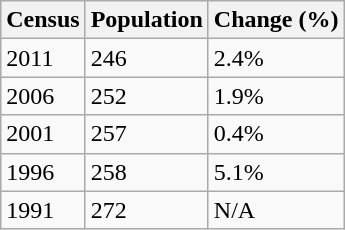<table class="wikitable">
<tr>
<th>Census</th>
<th>Population</th>
<th>Change (%)</th>
</tr>
<tr>
<td>2011</td>
<td>246</td>
<td> 2.4%</td>
</tr>
<tr>
<td>2006</td>
<td>252</td>
<td> 1.9%</td>
</tr>
<tr>
<td>2001</td>
<td>257</td>
<td> 0.4%</td>
</tr>
<tr>
<td>1996</td>
<td>258</td>
<td> 5.1%</td>
</tr>
<tr>
<td>1991</td>
<td>272</td>
<td>N/A</td>
</tr>
</table>
